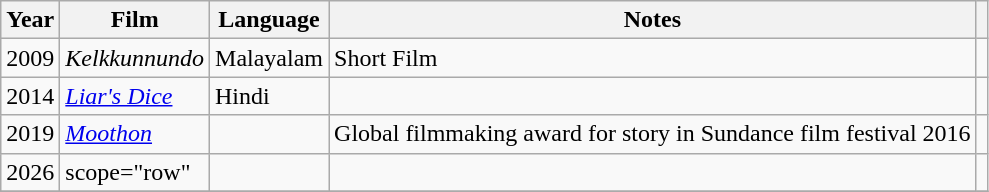<table class="wikitable sortable">
<tr>
<th scope="col">Year</th>
<th scope="col">Film</th>
<th scope="col">Language</th>
<th class="unsortable" scope="col">Notes</th>
<th class="unsortable" scope="col"></th>
</tr>
<tr>
<td>2009</td>
<td><em>Kelkkunnundo</em></td>
<td>Malayalam</td>
<td>Short Film</td>
<td style="text-align: center;"></td>
</tr>
<tr>
<td>2014</td>
<td><em><a href='#'>Liar's Dice</a></em></td>
<td>Hindi</td>
<td></td>
<td style="text-align: center;"></td>
</tr>
<tr>
<td>2019</td>
<td><em><a href='#'>Moothon</a></em></td>
<td></td>
<td>Global filmmaking award for story in Sundance film festival 2016</td>
<td style="text-align: center;"></td>
</tr>
<tr>
<td>2026</td>
<td>scope="row" </td>
<td></td>
<td></td>
<td></td>
</tr>
<tr>
</tr>
</table>
